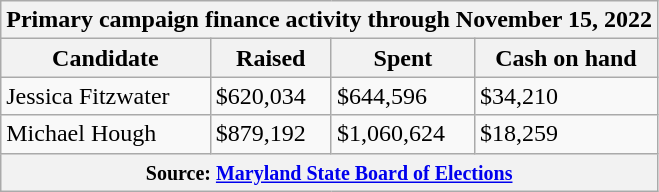<table class="wikitable sortable">
<tr>
<th colspan="4">Primary campaign finance activity through November 15, 2022</th>
</tr>
<tr>
<th>Candidate</th>
<th>Raised</th>
<th>Spent</th>
<th>Cash on hand</th>
</tr>
<tr>
<td>Jessica Fitzwater</td>
<td>$620,034</td>
<td>$644,596</td>
<td>$34,210</td>
</tr>
<tr>
<td>Michael Hough</td>
<td>$879,192</td>
<td>$1,060,624</td>
<td>$18,259</td>
</tr>
<tr>
<th colspan="4"><small>Source: <a href='#'>Maryland State Board of Elections</a></small></th>
</tr>
</table>
